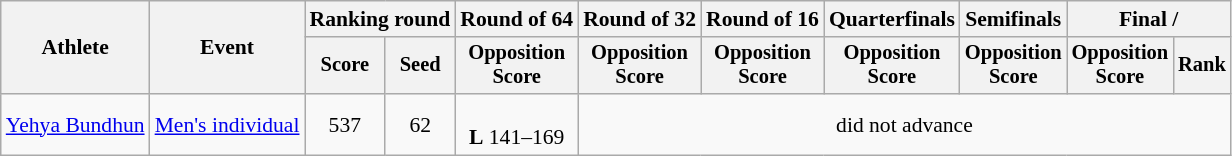<table class="wikitable" style="font-size:90%">
<tr>
<th rowspan=2>Athlete</th>
<th rowspan=2>Event</th>
<th colspan="2">Ranking round</th>
<th>Round of 64</th>
<th>Round of 32</th>
<th>Round of 16</th>
<th>Quarterfinals</th>
<th>Semifinals</th>
<th colspan="2">Final / </th>
</tr>
<tr style="font-size:95%">
<th>Score</th>
<th>Seed</th>
<th>Opposition<br>Score</th>
<th>Opposition<br>Score</th>
<th>Opposition<br>Score</th>
<th>Opposition<br>Score</th>
<th>Opposition<br>Score</th>
<th>Opposition<br>Score</th>
<th>Rank</th>
</tr>
<tr align=center>
<td align=left><a href='#'>Yehya Bundhun</a></td>
<td align=left><a href='#'>Men's individual</a></td>
<td>537</td>
<td>62</td>
<td><br><strong>L</strong> 141–169</td>
<td colspan=6>did not advance</td>
</tr>
</table>
